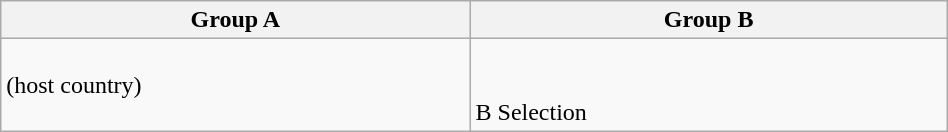<table class="wikitable" width=50%>
<tr>
<th width=5%>Group A</th>
<th width=5%>Group B</th>
</tr>
<tr>
<td><br> (host country)<br> <br></td>
<td><br>  <br> B Selection <br></td>
</tr>
</table>
